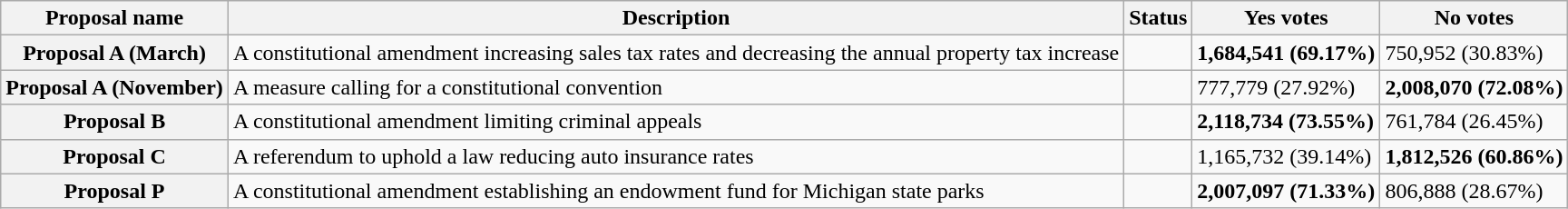<table class="wikitable sortable plainrowheaders">
<tr>
<th scope="col">Proposal name</th>
<th class="unsortable" scope="col">Description</th>
<th scope="col">Status</th>
<th scope="col">Yes votes</th>
<th scope="col">No votes</th>
</tr>
<tr>
<th scope="row">Proposal A (March)</th>
<td>A constitutional amendment increasing sales tax rates and decreasing the annual property tax increase</td>
<td></td>
<td><strong>1,684,541 (69.17%)</strong></td>
<td>750,952 (30.83%)</td>
</tr>
<tr>
<th scope="row">Proposal A (November)</th>
<td>A measure calling for a constitutional convention</td>
<td></td>
<td>777,779 (27.92%)</td>
<td><strong>2,008,070 (72.08%)</strong></td>
</tr>
<tr>
<th scope="row">Proposal B</th>
<td>A constitutional amendment limiting criminal appeals</td>
<td></td>
<td><strong>2,118,734 (73.55%)</strong></td>
<td>761,784 (26.45%)</td>
</tr>
<tr>
<th scope="row">Proposal C</th>
<td>A referendum to uphold a law reducing auto insurance rates</td>
<td></td>
<td>1,165,732 (39.14%)</td>
<td><strong>1,812,526 (60.86%)</strong></td>
</tr>
<tr>
<th scope="row">Proposal P</th>
<td>A constitutional amendment establishing an endowment fund for Michigan state parks</td>
<td></td>
<td><strong>2,007,097 (71.33%)</strong></td>
<td>806,888 (28.67%)</td>
</tr>
</table>
